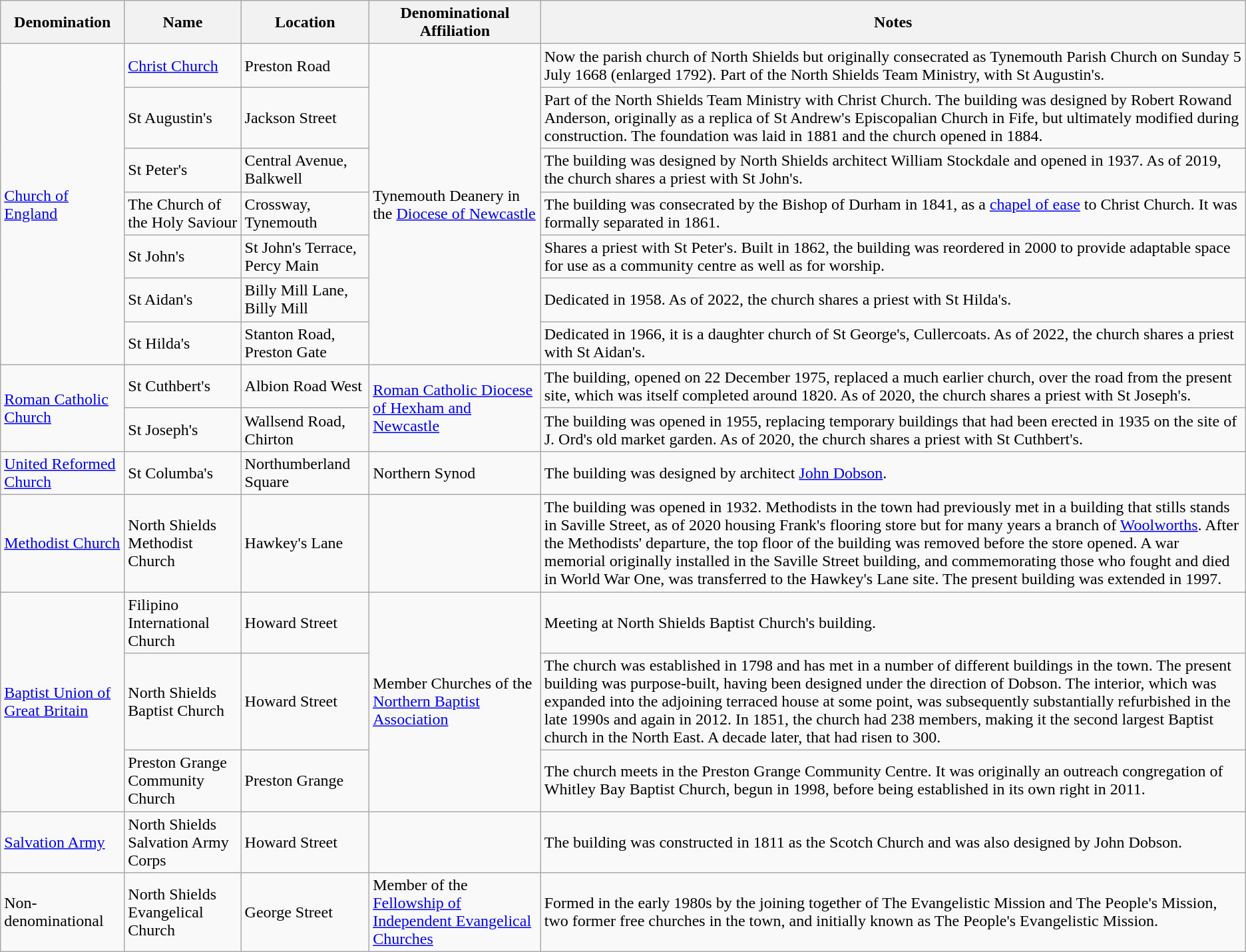<table class="wikitable">
<tr>
<th>Denomination</th>
<th>Name</th>
<th>Location</th>
<th>Denominational Affiliation</th>
<th>Notes</th>
</tr>
<tr>
<td rowspan="7"><a href='#'>Church of England</a></td>
<td><a href='#'>Christ Church</a></td>
<td>Preston Road</td>
<td rowspan="7">Tynemouth Deanery in the <a href='#'>Diocese of Newcastle</a></td>
<td>Now the parish church of North Shields but originally consecrated as Tynemouth Parish Church on Sunday 5 July 1668 (enlarged 1792). Part of the North Shields Team Ministry, with St Augustin's.</td>
</tr>
<tr>
<td>St Augustin's</td>
<td>Jackson Street</td>
<td>Part of the North Shields Team Ministry with Christ Church. The building was designed by Robert Rowand Anderson, originally as a replica of St Andrew's Episcopalian Church in Fife, but ultimately modified during construction. The foundation was laid in 1881 and the church opened in 1884.</td>
</tr>
<tr>
<td>St Peter's</td>
<td>Central Avenue, Balkwell</td>
<td>The building was designed by North Shields architect William Stockdale and opened in 1937. As of 2019, the church shares a priest with St John's.</td>
</tr>
<tr>
<td>The Church of the Holy Saviour</td>
<td>Crossway, Tynemouth</td>
<td>The building was consecrated by the Bishop of Durham in 1841, as a <a href='#'>chapel of ease</a> to Christ Church. It was formally separated in 1861.</td>
</tr>
<tr>
<td>St John's</td>
<td>St John's Terrace, Percy Main</td>
<td>Shares a priest with St Peter's. Built in 1862, the building was reordered in 2000 to provide adaptable space for use as a community centre as well as for worship.</td>
</tr>
<tr>
<td>St Aidan's</td>
<td>Billy Mill Lane, Billy Mill</td>
<td>Dedicated in 1958. As of 2022, the church shares a priest with St Hilda's.</td>
</tr>
<tr>
<td>St Hilda's</td>
<td>Stanton Road, Preston Gate</td>
<td>Dedicated in 1966, it is a daughter church of St George's, Cullercoats. As of 2022, the church shares a priest with St Aidan's.</td>
</tr>
<tr>
<td rowspan="2"><a href='#'>Roman Catholic Church</a></td>
<td>St Cuthbert's</td>
<td>Albion Road West</td>
<td rowspan="2"><a href='#'>Roman Catholic Diocese of Hexham and Newcastle</a></td>
<td>The building, opened on 22 December 1975, replaced a much earlier church, over the road from the present site, which was itself completed around 1820. As of 2020, the church shares a priest with St Joseph's.</td>
</tr>
<tr>
<td>St Joseph's</td>
<td>Wallsend Road, Chirton</td>
<td>The building was opened in 1955, replacing temporary buildings that had been erected in 1935 on the site of J. Ord's old market garden. As of 2020, the church shares a priest with St Cuthbert's.</td>
</tr>
<tr>
<td><a href='#'>United Reformed Church</a></td>
<td>St Columba's</td>
<td>Northumberland Square</td>
<td>Northern Synod</td>
<td>The building was designed by architect <a href='#'>John Dobson</a>.</td>
</tr>
<tr>
<td><a href='#'>Methodist Church</a></td>
<td>North Shields Methodist Church</td>
<td>Hawkey's Lane</td>
<td></td>
<td>The building was opened in 1932. Methodists in the town had previously met in a building that stills stands in Saville Street, as of 2020 housing Frank's flooring store but for many years a branch of <a href='#'>Woolworths</a>. After the Methodists' departure, the top floor of the building was removed before the store opened. A war memorial originally installed in the Saville Street building, and commemorating those who fought and died in World War One, was transferred to the Hawkey's Lane site. The present building was extended in 1997.</td>
</tr>
<tr>
<td rowspan="3"><a href='#'>Baptist Union of Great Britain</a></td>
<td>Filipino International Church</td>
<td>Howard Street</td>
<td rowspan="3">Member Churches of the <a href='#'>Northern Baptist Association</a></td>
<td>Meeting at North Shields Baptist Church's building.</td>
</tr>
<tr>
<td>North Shields Baptist Church</td>
<td>Howard Street</td>
<td>The church was established in 1798 and has met in a number of different buildings in the town. The present building was purpose-built, having been designed under the direction of Dobson. The interior, which was expanded into the adjoining terraced house at some point, was subsequently substantially refurbished in the late 1990s and again in 2012. In 1851, the church had 238 members, making it the second largest Baptist church in the North East. A decade later, that had risen to 300.</td>
</tr>
<tr>
<td>Preston Grange Community Church</td>
<td>Preston Grange</td>
<td>The church meets in the Preston Grange Community Centre. It was originally an outreach congregation of Whitley Bay Baptist Church, begun in 1998, before being established in its own right in 2011.</td>
</tr>
<tr>
<td><a href='#'>Salvation Army</a></td>
<td>North Shields Salvation Army Corps</td>
<td>Howard Street</td>
<td></td>
<td>The building was constructed in 1811 as the Scotch Church and was also designed by John Dobson.</td>
</tr>
<tr>
<td>Non-denominational</td>
<td>North Shields Evangelical Church</td>
<td>George Street</td>
<td>Member of the <a href='#'>Fellowship of Independent Evangelical Churches</a></td>
<td>Formed in the early 1980s by the joining together of The Evangelistic Mission and The People's Mission, two former free churches in the town, and initially known as The People's Evangelistic Mission.</td>
</tr>
</table>
